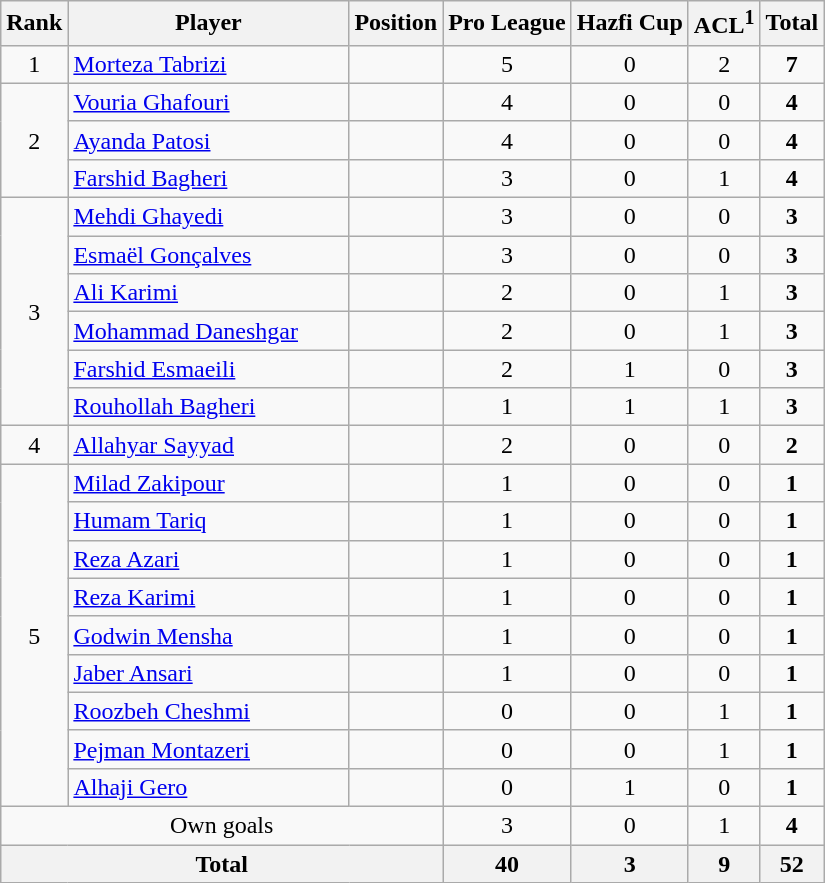<table class="wikitable">
<tr>
<th>Rank</th>
<th style="width:180px;">Player</th>
<th>Position</th>
<th>Pro League</th>
<th>Hazfi Cup</th>
<th>ACL<sup>1</sup></th>
<th>Total</th>
</tr>
<tr>
<td align=center>1</td>
<td> <a href='#'>Morteza Tabrizi</a></td>
<td align=center></td>
<td align=center>5</td>
<td align=center>0</td>
<td align=center>2</td>
<td align=center><strong>7</strong></td>
</tr>
<tr>
<td align=center rowspan=3>2</td>
<td> <a href='#'>Vouria Ghafouri</a></td>
<td align=center></td>
<td align=center>4</td>
<td align=center>0</td>
<td align=center>0</td>
<td align=center><strong>4</strong></td>
</tr>
<tr>
<td> <a href='#'>Ayanda Patosi</a></td>
<td align=center></td>
<td align=center>4</td>
<td align=center>0</td>
<td align=center>0</td>
<td align=center><strong>4</strong></td>
</tr>
<tr>
<td> <a href='#'>Farshid Bagheri</a></td>
<td align=center></td>
<td align=center>3</td>
<td align=center>0</td>
<td align=center>1</td>
<td align=center><strong>4</strong></td>
</tr>
<tr>
<td align=center rowspan=6>3</td>
<td> <a href='#'>Mehdi Ghayedi</a></td>
<td align=center></td>
<td align=center>3</td>
<td align=center>0</td>
<td align=center>0</td>
<td align=center><strong>3</strong></td>
</tr>
<tr>
<td> <a href='#'>Esmaël Gonçalves</a></td>
<td align=center></td>
<td align=center>3</td>
<td align=center>0</td>
<td align=center>0</td>
<td align=center><strong>3</strong></td>
</tr>
<tr>
<td> <a href='#'>Ali Karimi</a></td>
<td align=center></td>
<td align=center>2</td>
<td align=center>0</td>
<td align=center>1</td>
<td align=center><strong>3</strong></td>
</tr>
<tr>
<td> <a href='#'>Mohammad Daneshgar</a></td>
<td align=center></td>
<td align=center>2</td>
<td align=center>0</td>
<td align=center>1</td>
<td align=center><strong>3</strong></td>
</tr>
<tr>
<td> <a href='#'>Farshid Esmaeili</a></td>
<td align=center></td>
<td align=center>2</td>
<td align=center>1</td>
<td align=center>0</td>
<td align=center><strong>3</strong></td>
</tr>
<tr>
<td> <a href='#'>Rouhollah Bagheri</a></td>
<td align=center></td>
<td align=center>1</td>
<td align=center>1</td>
<td align=center>1</td>
<td align=center><strong>3</strong></td>
</tr>
<tr>
<td align=center>4</td>
<td> <a href='#'>Allahyar Sayyad</a></td>
<td align=center></td>
<td align=center>2</td>
<td align=center>0</td>
<td align=center>0</td>
<td align=center><strong>2</strong></td>
</tr>
<tr>
<td align=center rowspan=9>5</td>
<td> <a href='#'>Milad Zakipour</a></td>
<td align=center></td>
<td align=center>1</td>
<td align=center>0</td>
<td align=center>0</td>
<td align=center><strong>1</strong></td>
</tr>
<tr>
<td> <a href='#'>Humam Tariq</a></td>
<td align=center></td>
<td align=center>1</td>
<td align=center>0</td>
<td align=center>0</td>
<td align=center><strong>1</strong></td>
</tr>
<tr>
<td> <a href='#'>Reza Azari</a></td>
<td align=center></td>
<td align=center>1</td>
<td align=center>0</td>
<td align=center>0</td>
<td align=center><strong>1</strong></td>
</tr>
<tr>
<td> <a href='#'>Reza Karimi</a></td>
<td align=center></td>
<td align=center>1</td>
<td align=center>0</td>
<td align=center>0</td>
<td align=center><strong>1</strong></td>
</tr>
<tr>
<td> <a href='#'>Godwin Mensha</a></td>
<td align=center></td>
<td align=center>1</td>
<td align=center>0</td>
<td align=center>0</td>
<td align=center><strong>1</strong></td>
</tr>
<tr>
<td> <a href='#'>Jaber Ansari</a></td>
<td align=center></td>
<td align=center>1</td>
<td align=center>0</td>
<td align=center>0</td>
<td align=center><strong>1</strong></td>
</tr>
<tr>
<td> <a href='#'>Roozbeh Cheshmi</a></td>
<td align=center></td>
<td align=center>0</td>
<td align=center>0</td>
<td align=center>1</td>
<td align=center><strong>1</strong></td>
</tr>
<tr>
<td> <a href='#'>Pejman Montazeri</a></td>
<td align=center></td>
<td align=center>0</td>
<td align=center>0</td>
<td align=center>1</td>
<td align=center><strong>1</strong></td>
</tr>
<tr>
<td> <a href='#'>Alhaji Gero</a></td>
<td align=center></td>
<td align=center>0</td>
<td align=center>1</td>
<td align=center>0</td>
<td align=center><strong>1</strong></td>
</tr>
<tr>
<td colspan=3 align=center>Own goals</td>
<td align=center>3</td>
<td align=center>0</td>
<td align=center>1</td>
<td align=center><strong>4</strong></td>
</tr>
<tr>
<th align=center colspan=3>Total</th>
<th align=center>40</th>
<th align=center>3</th>
<th align=center>9</th>
<th align=center>52</th>
</tr>
</table>
